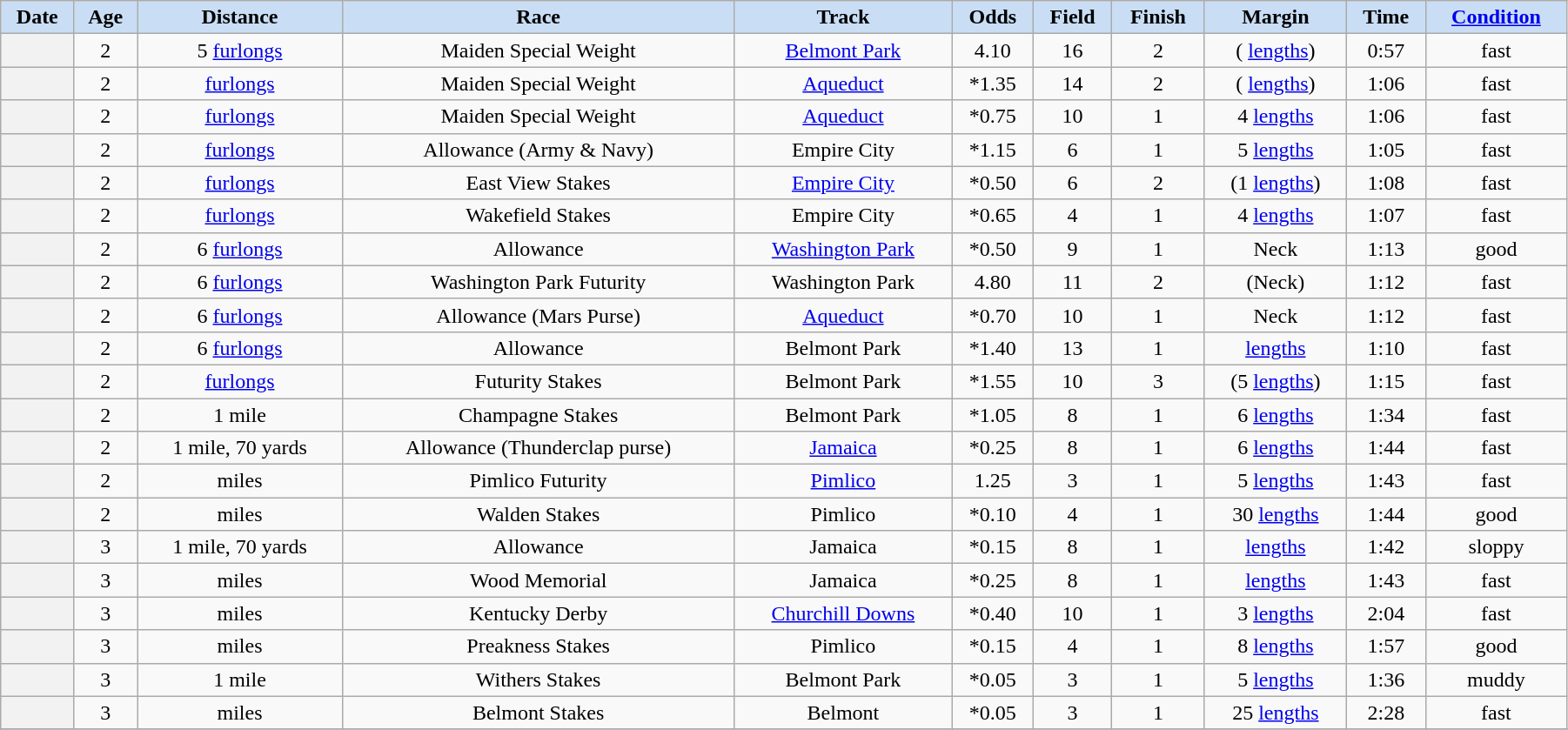<table class="wikitable sortable" style="text-align:center; width:95%">
<tr>
<th scope="col" style="background:#c9def5;">Date</th>
<th scope="col" style="background:#c9def5;">Age</th>
<th scope="col" style="background:#c9def5;">Distance</th>
<th scope="col" style="background:#c9def5;">Race</th>
<th scope="col" style="background:#c9def5;">Track</th>
<th scope="col" style="background:#c9def5;">Odds</th>
<th scope="col" style="background:#c9def5;">Field</th>
<th scope="col" style="background:#c9def5;">Finish</th>
<th scope="col" style="background:#c9def5;">Margin</th>
<th scope="col" style="background:#c9def5;">Time</th>
<th scope="col" style="background:#c9def5;"><a href='#'>Condition</a></th>
</tr>
<tr>
<th scope="row" style="font-weight:normal;"></th>
<td>2</td>
<td> 5 <a href='#'>furlongs</a></td>
<td>Maiden Special Weight</td>
<td><a href='#'>Belmont Park</a></td>
<td>4.10</td>
<td>16</td>
<td>2</td>
<td>( <a href='#'>lengths</a>)</td>
<td>0:57</td>
<td>fast</td>
</tr>
<tr>
<th scope="row" style="font-weight:normal;"></th>
<td>2</td>
<td>  <a href='#'>furlongs</a></td>
<td>Maiden Special Weight</td>
<td><a href='#'>Aqueduct</a></td>
<td>*1.35</td>
<td>14</td>
<td>2</td>
<td>( <a href='#'>lengths</a>)</td>
<td>1:06</td>
<td>fast</td>
</tr>
<tr>
<th scope="row" style="font-weight:normal;"></th>
<td>2</td>
<td>  <a href='#'>furlongs</a></td>
<td>Maiden Special Weight</td>
<td><a href='#'>Aqueduct</a></td>
<td>*0.75</td>
<td>10</td>
<td>1</td>
<td>4 <a href='#'>lengths</a></td>
<td>1:06</td>
<td>fast</td>
</tr>
<tr>
<th scope="row" style="font-weight:normal;"></th>
<td>2</td>
<td>  <a href='#'>furlongs</a></td>
<td>Allowance (Army & Navy)</td>
<td>Empire City</td>
<td>*1.15</td>
<td>6</td>
<td>1</td>
<td>5 <a href='#'>lengths</a></td>
<td>1:05</td>
<td>fast</td>
</tr>
<tr>
<th scope="row" style="font-weight:normal;"></th>
<td>2</td>
<td>  <a href='#'>furlongs</a></td>
<td>East View Stakes</td>
<td><a href='#'>Empire City</a></td>
<td>*0.50</td>
<td>6</td>
<td>2</td>
<td>(1 <a href='#'>lengths</a>)</td>
<td>1:08</td>
<td>fast</td>
</tr>
<tr>
<th scope="row" style="font-weight:normal;"></th>
<td>2</td>
<td>  <a href='#'>furlongs</a></td>
<td>Wakefield Stakes</td>
<td>Empire City</td>
<td>*0.65</td>
<td>4</td>
<td>1</td>
<td>4 <a href='#'>lengths</a></td>
<td>1:07</td>
<td>fast</td>
</tr>
<tr>
<th scope="row" style="font-weight:normal;"></th>
<td>2</td>
<td> 6 <a href='#'>furlongs</a></td>
<td>Allowance</td>
<td><a href='#'>Washington Park</a></td>
<td>*0.50</td>
<td>9</td>
<td>1</td>
<td>Neck</td>
<td>1:13</td>
<td>good</td>
</tr>
<tr>
<th scope="row" style="font-weight:normal;"></th>
<td>2</td>
<td> 6 <a href='#'>furlongs</a></td>
<td>Washington Park Futurity</td>
<td>Washington Park</td>
<td>4.80</td>
<td>11</td>
<td>2</td>
<td>(Neck)</td>
<td>1:12</td>
<td>fast</td>
</tr>
<tr>
<th scope="row" style="font-weight:normal;"></th>
<td>2</td>
<td> 6 <a href='#'>furlongs</a></td>
<td>Allowance (Mars Purse)</td>
<td><a href='#'>Aqueduct</a></td>
<td>*0.70</td>
<td>10</td>
<td>1</td>
<td>Neck</td>
<td>1:12</td>
<td>fast</td>
</tr>
<tr>
<th scope="row" style="font-weight:normal;"></th>
<td>2</td>
<td> 6 <a href='#'>furlongs</a></td>
<td>Allowance</td>
<td>Belmont Park</td>
<td>*1.40</td>
<td>13</td>
<td>1</td>
<td> <a href='#'>lengths</a></td>
<td>1:10</td>
<td>fast</td>
</tr>
<tr>
<th scope="row" style="font-weight:normal;"></th>
<td>2</td>
<td>  <a href='#'>furlongs</a></td>
<td>Futurity Stakes</td>
<td>Belmont Park</td>
<td>*1.55</td>
<td>10</td>
<td>3</td>
<td>(5 <a href='#'>lengths</a>)</td>
<td>1:15</td>
<td>fast</td>
</tr>
<tr>
<th scope="row" style="font-weight:normal;"></th>
<td>2</td>
<td> 1 mile</td>
<td>Champagne Stakes</td>
<td>Belmont Park</td>
<td>*1.05</td>
<td>8</td>
<td>1</td>
<td>6 <a href='#'>lengths</a></td>
<td>1:34</td>
<td>fast</td>
</tr>
<tr>
<th scope="row" style="font-weight:normal;"></th>
<td>2</td>
<td> 1 mile, 70 yards</td>
<td>Allowance (Thunderclap purse)</td>
<td><a href='#'>Jamaica</a></td>
<td>*0.25</td>
<td>8</td>
<td>1</td>
<td>6 <a href='#'>lengths</a></td>
<td>1:44</td>
<td>fast</td>
</tr>
<tr>
<th scope="row" style="font-weight:normal;"></th>
<td>2</td>
<td>  miles</td>
<td>Pimlico Futurity</td>
<td><a href='#'>Pimlico</a></td>
<td>1.25</td>
<td>3</td>
<td>1</td>
<td>5 <a href='#'>lengths</a></td>
<td>1:43</td>
<td>fast</td>
</tr>
<tr>
<th scope="row" style="font-weight:normal;"></th>
<td>2</td>
<td> miles</td>
<td>Walden Stakes</td>
<td>Pimlico</td>
<td>*0.10</td>
<td>4</td>
<td>1</td>
<td>30 <a href='#'>lengths</a></td>
<td>1:44</td>
<td>good</td>
</tr>
<tr>
<th scope="row" style="font-weight:normal;"></th>
<td>3</td>
<td> 1 mile, 70 yards</td>
<td>Allowance</td>
<td>Jamaica</td>
<td>*0.15</td>
<td>8</td>
<td>1</td>
<td> <a href='#'>lengths</a></td>
<td>1:42</td>
<td>sloppy</td>
</tr>
<tr>
<th scope="row" style="font-weight:normal;"></th>
<td>3</td>
<td>  miles</td>
<td>Wood Memorial</td>
<td>Jamaica</td>
<td>*0.25</td>
<td>8</td>
<td>1</td>
<td> <a href='#'>lengths</a></td>
<td>1:43</td>
<td>fast</td>
</tr>
<tr>
<th scope="row" style="font-weight:normal;"></th>
<td>3</td>
<td> miles</td>
<td>Kentucky Derby</td>
<td><a href='#'>Churchill Downs</a></td>
<td>*0.40</td>
<td>10</td>
<td>1</td>
<td>3 <a href='#'>lengths</a></td>
<td>2:04</td>
<td>fast</td>
</tr>
<tr>
<th scope="row" style="font-weight:normal;"></th>
<td>3</td>
<td> miles</td>
<td>Preakness Stakes</td>
<td>Pimlico</td>
<td>*0.15</td>
<td>4</td>
<td>1</td>
<td>8 <a href='#'>lengths</a></td>
<td>1:57</td>
<td>good</td>
</tr>
<tr>
<th scope="row" style="font-weight:normal;"></th>
<td>3</td>
<td>1 mile</td>
<td>Withers Stakes</td>
<td>Belmont Park</td>
<td>*0.05</td>
<td>3</td>
<td>1</td>
<td>5 <a href='#'>lengths</a></td>
<td>1:36</td>
<td>muddy</td>
</tr>
<tr>
<th scope="row" style="font-weight:normal;"></th>
<td>3</td>
<td> miles</td>
<td>Belmont Stakes</td>
<td>Belmont</td>
<td>*0.05</td>
<td>3</td>
<td>1</td>
<td>25 <a href='#'>lengths</a></td>
<td>2:28</td>
<td>fast</td>
</tr>
<tr>
</tr>
</table>
